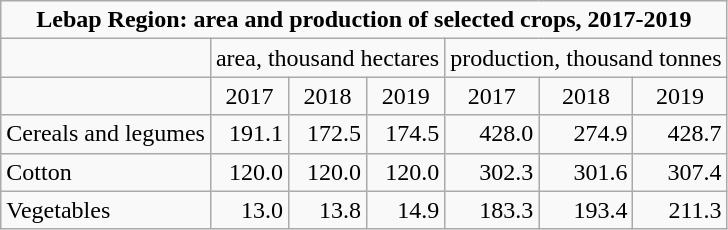<table class="wikitable">
<tr>
<td colspan="7"  align="center"><strong>Lebap Region:  area and production of selected crops, 2017-2019</strong></td>
</tr>
<tr>
<td></td>
<td colspan="3">area, thousand  hectares</td>
<td colspan="3">production,  thousand tonnes</td>
</tr>
<tr>
<td></td>
<td align="center">2017</td>
<td align="center">2018</td>
<td align="center">2019</td>
<td align="center">2017</td>
<td align="center">2018</td>
<td align="center">2019</td>
</tr>
<tr>
<td>Cereals  and legumes</td>
<td align="right">191.1</td>
<td align="right">172.5</td>
<td align="right">174.5</td>
<td align="right">428.0</td>
<td align="right">274.9</td>
<td align="right">428.7</td>
</tr>
<tr>
<td>Cotton</td>
<td align="right">120.0</td>
<td align="right">120.0</td>
<td align="right">120.0</td>
<td align="right">302.3</td>
<td align="right">301.6</td>
<td align="right">307.4</td>
</tr>
<tr>
<td>Vegetables</td>
<td align="right">13.0</td>
<td align="right">13.8</td>
<td align="right">14.9</td>
<td align="right">183.3</td>
<td align="right">193.4</td>
<td align="right">211.3</td>
</tr>
</table>
